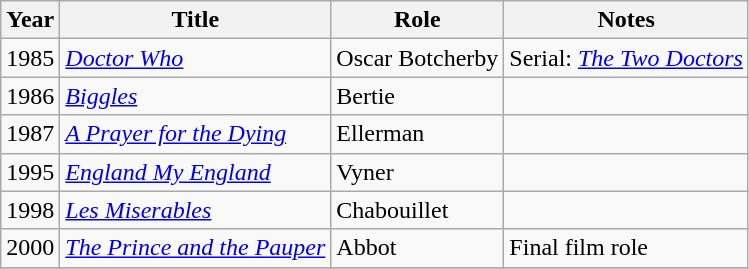<table class="wikitable">
<tr>
<th>Year</th>
<th>Title</th>
<th>Role</th>
<th>Notes</th>
</tr>
<tr>
<td>1985</td>
<td><em><a href='#'>Doctor Who</a></em></td>
<td>Oscar Botcherby</td>
<td>Serial: <em><a href='#'>The Two Doctors</a></em></td>
</tr>
<tr>
<td>1986</td>
<td><em><a href='#'>Biggles</a></em></td>
<td>Bertie</td>
<td></td>
</tr>
<tr>
<td>1987</td>
<td><em><a href='#'>A Prayer for the Dying</a></em></td>
<td>Ellerman</td>
<td></td>
</tr>
<tr>
<td>1995</td>
<td><em><a href='#'>England My England</a></em></td>
<td>Vyner</td>
<td></td>
</tr>
<tr>
<td>1998</td>
<td><em><a href='#'>Les Miserables</a></em></td>
<td>Chabouillet</td>
<td></td>
</tr>
<tr>
<td>2000</td>
<td><em><a href='#'>The Prince and the Pauper</a></em></td>
<td>Abbot</td>
<td>Final film role</td>
</tr>
<tr>
</tr>
</table>
